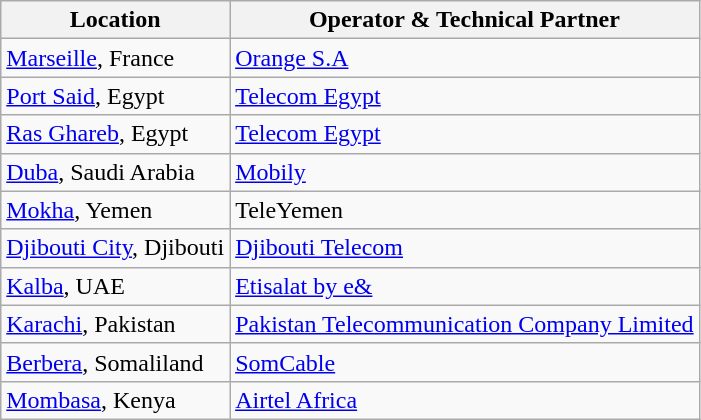<table class="wikitable">
<tr>
<th>Location</th>
<th>Operator & Technical Partner</th>
</tr>
<tr>
<td><a href='#'>Marseille</a>, France</td>
<td><a href='#'>Orange S.A</a></td>
</tr>
<tr>
<td><a href='#'>Port Said</a>, Egypt</td>
<td><a href='#'>Telecom Egypt</a></td>
</tr>
<tr>
<td><a href='#'>Ras Ghareb</a>, Egypt</td>
<td><a href='#'>Telecom Egypt</a></td>
</tr>
<tr>
<td><a href='#'>Duba</a>, Saudi Arabia</td>
<td><a href='#'>Mobily</a></td>
</tr>
<tr>
<td><a href='#'>Mokha</a>, Yemen</td>
<td>TeleYemen</td>
</tr>
<tr>
<td><a href='#'>Djibouti City</a>, Djibouti</td>
<td><a href='#'>Djibouti Telecom</a></td>
</tr>
<tr>
<td><a href='#'>Kalba</a>, UAE</td>
<td><a href='#'>Etisalat by e&</a></td>
</tr>
<tr>
<td><a href='#'>Karachi</a>, Pakistan</td>
<td><a href='#'>Pakistan Telecommunication Company Limited</a></td>
</tr>
<tr>
<td><a href='#'>Berbera</a>, Somaliland</td>
<td><a href='#'>SomCable</a></td>
</tr>
<tr>
<td><a href='#'>Mombasa</a>, Kenya</td>
<td><a href='#'>Airtel Africa</a></td>
</tr>
</table>
